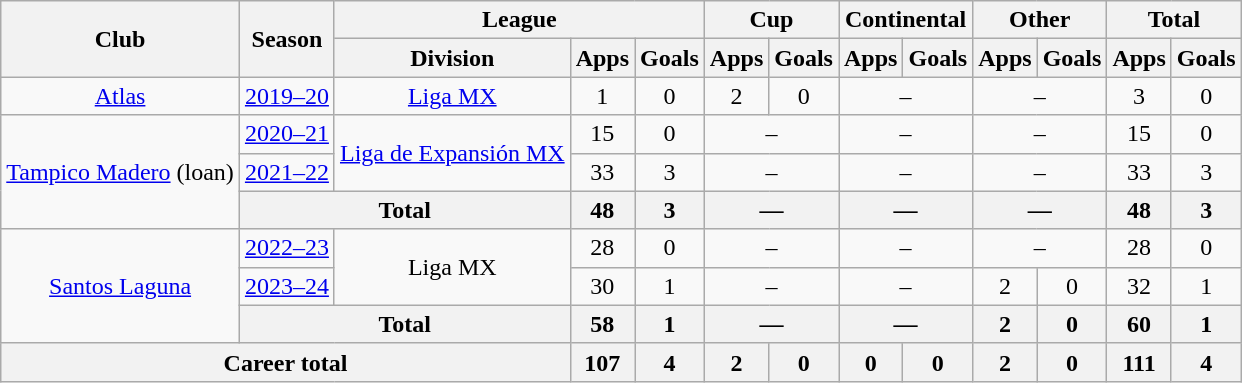<table class="wikitable" style="text-align: center">
<tr>
<th rowspan="2">Club</th>
<th rowspan="2">Season</th>
<th colspan="3">League</th>
<th colspan="2">Cup</th>
<th colspan="2">Continental</th>
<th colspan="2">Other</th>
<th colspan="2">Total</th>
</tr>
<tr>
<th>Division</th>
<th>Apps</th>
<th>Goals</th>
<th>Apps</th>
<th>Goals</th>
<th>Apps</th>
<th>Goals</th>
<th>Apps</th>
<th>Goals</th>
<th>Apps</th>
<th>Goals</th>
</tr>
<tr>
<td><a href='#'>Atlas</a></td>
<td><a href='#'>2019–20</a></td>
<td><a href='#'>Liga MX</a></td>
<td>1</td>
<td>0</td>
<td>2</td>
<td>0</td>
<td colspan="2">–</td>
<td colspan="2">–</td>
<td>3</td>
<td>0</td>
</tr>
<tr>
<td rowspan=3><a href='#'>Tampico Madero</a> (loan)</td>
<td><a href='#'>2020–21</a></td>
<td rowspan=2><a href='#'>Liga de Expansión MX</a></td>
<td>15</td>
<td>0</td>
<td colspan="2">–</td>
<td colspan="2">–</td>
<td colspan="2">–</td>
<td>15</td>
<td>0</td>
</tr>
<tr>
<td><a href='#'>2021–22</a></td>
<td>33</td>
<td>3</td>
<td colspan="2">–</td>
<td colspan="2">–</td>
<td colspan="2">–</td>
<td>33</td>
<td>3</td>
</tr>
<tr>
<th colspan="2">Total</th>
<th>48</th>
<th>3</th>
<th colspan="2">—</th>
<th colspan="2">—</th>
<th colspan="2">—</th>
<th>48</th>
<th>3</th>
</tr>
<tr>
<td rowspan=3><a href='#'>Santos Laguna</a></td>
<td><a href='#'>2022–23</a></td>
<td rowspan=2>Liga MX</td>
<td>28</td>
<td>0</td>
<td colspan="2">–</td>
<td colspan="2">–</td>
<td colspan="2">–</td>
<td>28</td>
<td>0</td>
</tr>
<tr>
<td><a href='#'>2023–24</a></td>
<td>30</td>
<td>1</td>
<td colspan="2">–</td>
<td colspan="2">–</td>
<td>2</td>
<td>0</td>
<td>32</td>
<td>1</td>
</tr>
<tr>
<th colspan="2">Total</th>
<th>58</th>
<th>1</th>
<th colspan="2">—</th>
<th colspan="2">—</th>
<th>2</th>
<th>0</th>
<th>60</th>
<th>1</th>
</tr>
<tr>
<th colspan="3"><strong>Career total</strong></th>
<th>107</th>
<th>4</th>
<th>2</th>
<th>0</th>
<th>0</th>
<th>0</th>
<th>2</th>
<th>0</th>
<th>111</th>
<th>4</th>
</tr>
</table>
